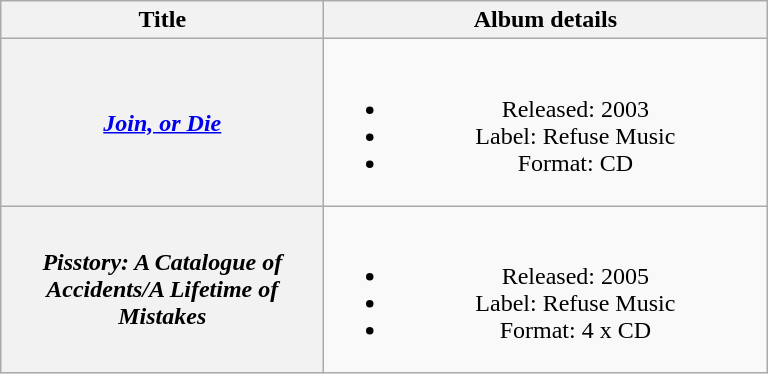<table class="wikitable plainrowheaders" style="text-align:center;" border="1">
<tr>
<th scope="col" style="width:13em;">Title</th>
<th scope="col" style="width:18em;">Album details</th>
</tr>
<tr>
<th scope="row"><a href='#'><em>Join, or Die</em></a></th>
<td><br><ul><li>Released: 2003</li><li>Label: Refuse Music</li><li>Format: CD</li></ul></td>
</tr>
<tr>
<th scope="row"><em>Pisstory: A Catalogue of Accidents/A Lifetime of Mistakes</em></th>
<td><br><ul><li>Released: 2005</li><li>Label: Refuse Music</li><li>Format: 4 x CD</li></ul></td>
</tr>
</table>
